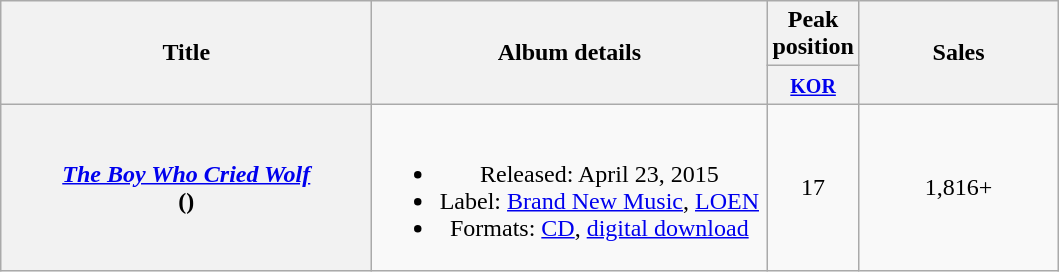<table class="wikitable plainrowheaders" style="text-align:center;">
<tr>
<th rowspan="2" style="width:15em;">Title</th>
<th rowspan="2" style="width:16em;">Album details</th>
<th>Peak position</th>
<th rowspan="2" style="width:125px;">Sales</th>
</tr>
<tr>
<th width="30"><small><a href='#'>KOR</a></small><br></th>
</tr>
<tr>
<th scope="row"><a href='#'><em>The Boy Who Cried Wolf</em></a><br>()</th>
<td><br><ul><li>Released: April 23, 2015</li><li>Label: <a href='#'>Brand New Music</a>, <a href='#'>LOEN</a></li><li>Formats: <a href='#'>CD</a>, <a href='#'>digital download</a></li></ul></td>
<td align="center">17</td>
<td align="center">1,816+</td>
</tr>
</table>
